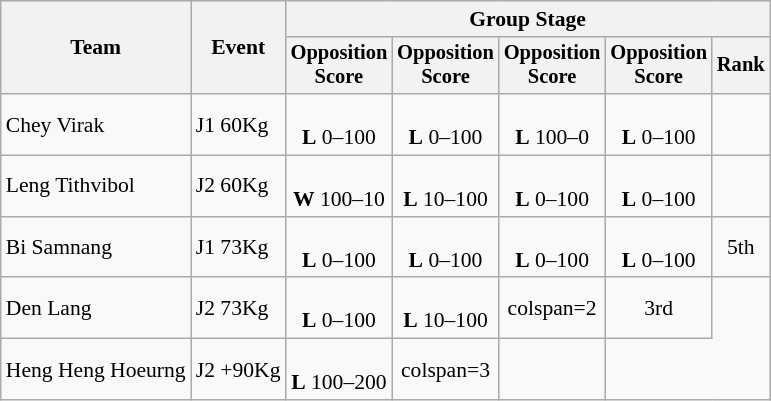<table class="wikitable" style="font-size:90%">
<tr>
<th rowspan=2>Team</th>
<th rowspan=2>Event</th>
<th colspan=5>Group Stage</th>
</tr>
<tr style="font-size:95%">
<th>Opposition<br>Score</th>
<th>Opposition<br>Score</th>
<th>Opposition<br>Score</th>
<th>Opposition<br>Score</th>
<th>Rank</th>
</tr>
<tr style="text-align:center">
<td style="text-align:left">Chey Virak</td>
<td style="text-align:left">J1 60Kg</td>
<td><br><strong>L</strong> 0–100</td>
<td><br><strong>L</strong> 0–100</td>
<td><br><strong>L</strong> 100–0</td>
<td><br><strong>L</strong> 0–100</td>
<td></td>
</tr>
<tr style="text-align:center">
<td style="text-align:left">Leng Tithvibol</td>
<td style="text-align:left">J2 60Kg</td>
<td><br><strong>W</strong> 100–10</td>
<td><br><strong>L</strong> 10–100</td>
<td><br><strong>L</strong> 0–100</td>
<td><br><strong>L</strong> 0–100</td>
<td></td>
</tr>
<tr style="text-align:center">
<td style="text-align:left">Bi Samnang</td>
<td style="text-align:left">J1 73Kg</td>
<td><br><strong>L</strong> 0–100</td>
<td><br><strong>L</strong> 0–100</td>
<td><br><strong>L</strong> 0–100</td>
<td><br><strong>L</strong> 0–100</td>
<td>5th</td>
</tr>
<tr style="text-align:center">
<td style="text-align:left">Den Lang</td>
<td style="text-align:left">J2 73Kg</td>
<td><br><strong>L</strong> 0–100</td>
<td><br><strong>L</strong> 10–100</td>
<td>colspan=2 </td>
<td>3rd</td>
</tr>
<tr style="text-align:center">
<td style="text-align:left">Heng Heng Hoeurng</td>
<td style="text-align:left">J2 +90Kg</td>
<td><br><strong>L</strong> 100–200</td>
<td>colspan=3 </td>
<td></td>
</tr>
</table>
